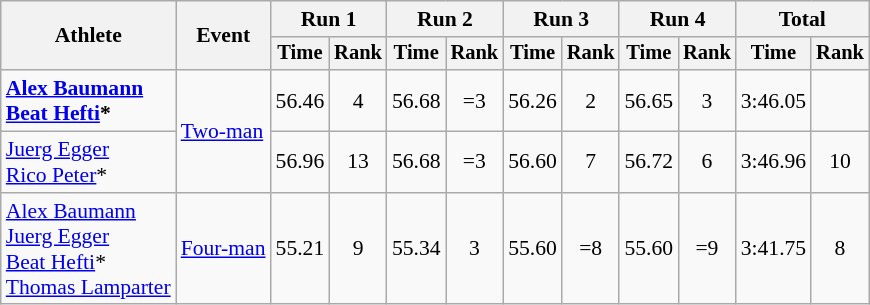<table class="wikitable" style="font-size:90%">
<tr>
<th rowspan="2">Athlete</th>
<th rowspan="2">Event</th>
<th colspan="2">Run 1</th>
<th colspan="2">Run 2</th>
<th colspan="2">Run 3</th>
<th colspan="2">Run 4</th>
<th colspan="2">Total</th>
</tr>
<tr style="font-size:95%">
<th>Time</th>
<th>Rank</th>
<th>Time</th>
<th>Rank</th>
<th>Time</th>
<th>Rank</th>
<th>Time</th>
<th>Rank</th>
<th>Time</th>
<th>Rank</th>
</tr>
<tr align=center>
<td align=left><strong><a href='#'>Alex Baumann</a><br><a href='#'>Beat Hefti</a>*</strong></td>
<td align=left rowspan=2><a href='#'>Two-man</a></td>
<td>56.46</td>
<td>4</td>
<td>56.68</td>
<td>=3</td>
<td>56.26</td>
<td>2</td>
<td>56.65</td>
<td>3</td>
<td>3:46.05</td>
<td></td>
</tr>
<tr align=center>
<td align=left><a href='#'>Juerg Egger</a><br><a href='#'>Rico Peter</a>*</td>
<td>56.96</td>
<td>13</td>
<td>56.68</td>
<td>=3</td>
<td>56.60</td>
<td>7</td>
<td>56.72</td>
<td>6</td>
<td>3:46.96</td>
<td>10</td>
</tr>
<tr align=center>
<td align=left><a href='#'>Alex Baumann</a><br><a href='#'>Juerg Egger</a><br><a href='#'>Beat Hefti</a>*<br><a href='#'>Thomas Lamparter</a></td>
<td align=left><a href='#'>Four-man</a></td>
<td>55.21</td>
<td>9</td>
<td>55.34</td>
<td>3</td>
<td>55.60</td>
<td>=8</td>
<td>55.60</td>
<td>=9</td>
<td>3:41.75</td>
<td>8</td>
</tr>
</table>
